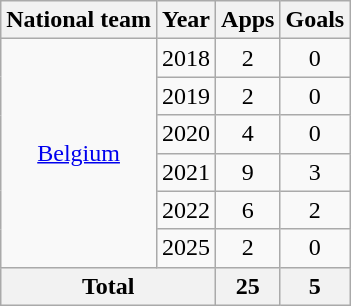<table class=wikitable style=text-align:center>
<tr>
<th>National team</th>
<th>Year</th>
<th>Apps</th>
<th>Goals</th>
</tr>
<tr>
<td rowspan="6"><a href='#'>Belgium</a></td>
<td>2018</td>
<td>2</td>
<td>0</td>
</tr>
<tr>
<td>2019</td>
<td>2</td>
<td>0</td>
</tr>
<tr>
<td>2020</td>
<td>4</td>
<td>0</td>
</tr>
<tr>
<td>2021</td>
<td>9</td>
<td>3</td>
</tr>
<tr>
<td>2022</td>
<td>6</td>
<td>2</td>
</tr>
<tr>
<td>2025</td>
<td>2</td>
<td>0</td>
</tr>
<tr>
<th colspan="2">Total</th>
<th>25</th>
<th>5</th>
</tr>
</table>
